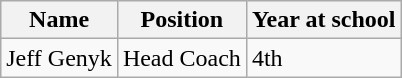<table class="wikitable">
<tr>
<th>Name</th>
<th>Position</th>
<th>Year at school</th>
</tr>
<tr>
<td>Jeff Genyk</td>
<td>Head Coach</td>
<td>4th</td>
</tr>
</table>
